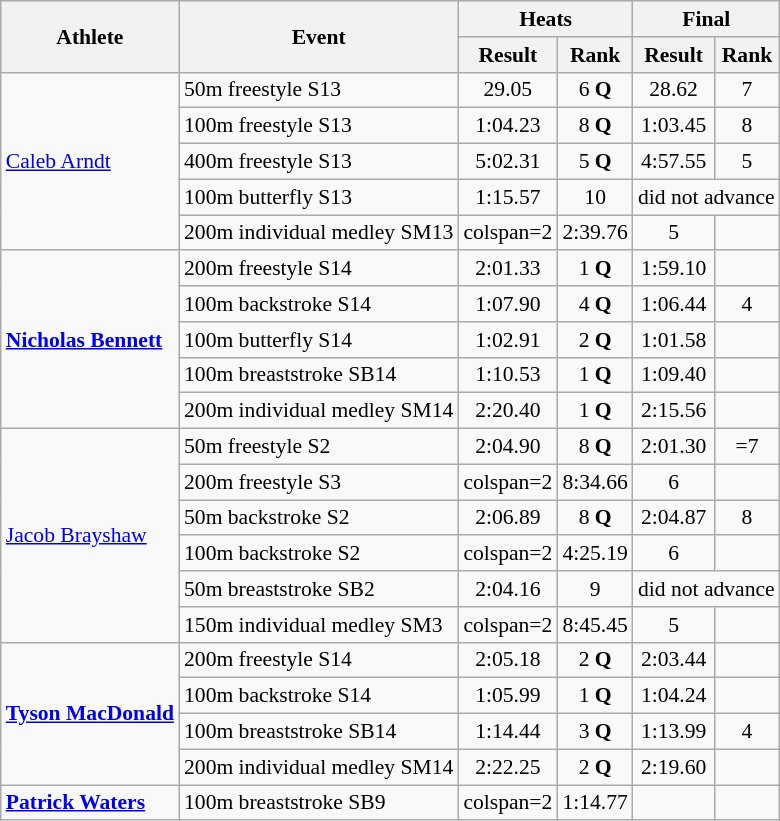<table class=wikitable style="font-size:90%">
<tr>
<th rowspan="2">Athlete</th>
<th rowspan="2">Event</th>
<th colspan="2">Heats</th>
<th colspan="2">Final</th>
</tr>
<tr>
<th>Result</th>
<th>Rank</th>
<th>Result</th>
<th>Rank</th>
</tr>
<tr align=center>
<td align=left rowspan=5><a href='#'>Caleb Arndt</a></td>
<td align=left>50m freestyle S13</td>
<td>29.05</td>
<td>6 <strong>Q</strong></td>
<td>28.62</td>
<td>7</td>
</tr>
<tr align=center>
<td align=left>100m freestyle S13</td>
<td>1:04.23</td>
<td>8 <strong>Q</strong></td>
<td>1:03.45</td>
<td>8</td>
</tr>
<tr align=center>
<td align=left>400m freestyle S13</td>
<td>5:02.31</td>
<td>5 <strong>Q</strong></td>
<td>4:57.55</td>
<td>5</td>
</tr>
<tr align=center>
<td align=left>100m butterfly S13</td>
<td>1:15.57</td>
<td>10</td>
<td colspan=2>did not advance</td>
</tr>
<tr align=center>
<td align=left>200m individual medley SM13</td>
<td>colspan=2 </td>
<td>2:39.76</td>
<td>5</td>
</tr>
<tr align=center>
<td align=left rowspan=5><strong><a href='#'>Nicholas Bennett</a></strong></td>
<td align=left>200m freestyle S14</td>
<td>2:01.33</td>
<td>1 <strong>Q</strong></td>
<td>1:59.10</td>
<td></td>
</tr>
<tr align=center>
<td align=left>100m backstroke S14</td>
<td>1:07.90</td>
<td>4 <strong>Q</strong></td>
<td>1:06.44</td>
<td>4</td>
</tr>
<tr align=center>
<td align=left>100m butterfly S14</td>
<td>1:02.91</td>
<td>2 <strong>Q</strong></td>
<td>1:01.58</td>
<td></td>
</tr>
<tr align=center>
<td align=left>100m breaststroke SB14</td>
<td>1:10.53</td>
<td>1 <strong>Q</strong></td>
<td>1:09.40</td>
<td></td>
</tr>
<tr align=center>
<td align=left>200m individual medley SM14</td>
<td>2:20.40</td>
<td>1 <strong>Q</strong></td>
<td>2:15.56</td>
<td></td>
</tr>
<tr align=center>
<td align=left rowspan=6><a href='#'>Jacob Brayshaw</a></td>
<td align=left>50m freestyle S2</td>
<td>2:04.90</td>
<td>8 <strong>Q</strong></td>
<td>2:01.30</td>
<td>=7</td>
</tr>
<tr align=center>
<td align=left>200m freestyle S3</td>
<td>colspan=2 </td>
<td>8:34.66</td>
<td>6</td>
</tr>
<tr align=center>
<td align=left>50m backstroke S2</td>
<td>2:06.89</td>
<td>8 <strong>Q</strong></td>
<td>2:04.87</td>
<td>8</td>
</tr>
<tr align=center>
<td align=left>100m backstroke S2</td>
<td>colspan=2 </td>
<td>4:25.19</td>
<td>6</td>
</tr>
<tr align=center>
<td align=left>50m breaststroke SB2</td>
<td>2:04.16</td>
<td>9</td>
<td colspan=2>did not advance</td>
</tr>
<tr align=center>
<td align=left>150m individual medley SM3</td>
<td>colspan=2 </td>
<td>8:45.45</td>
<td>5</td>
</tr>
<tr align=center>
<td align=left rowspan=4><strong><a href='#'>Tyson MacDonald</a></strong></td>
<td align=left>200m freestyle S14</td>
<td>2:05.18</td>
<td>2 <strong>Q</strong></td>
<td>2:03.44</td>
<td></td>
</tr>
<tr align=center>
<td align=left>100m backstroke S14</td>
<td>1:05.99</td>
<td>1 <strong>Q</strong></td>
<td>1:04.24</td>
<td></td>
</tr>
<tr align=center>
<td align=left>100m breaststroke SB14</td>
<td>1:14.44</td>
<td>3 <strong>Q</strong></td>
<td>1:13.99</td>
<td>4</td>
</tr>
<tr align=center>
<td align=left>200m individual medley SM14</td>
<td>2:22.25</td>
<td>2 <strong>Q</strong></td>
<td>2:19.60</td>
<td></td>
</tr>
<tr align=center>
<td align=left><strong><a href='#'>Patrick Waters</a></strong></td>
<td align=left>100m breaststroke SB9</td>
<td>colspan=2 </td>
<td>1:14.77</td>
<td></td>
</tr>
</table>
